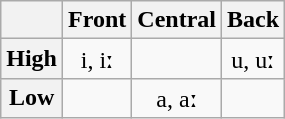<table class="wikitable IPA" style="text-align: center;">
<tr>
<th></th>
<th>Front</th>
<th>Central</th>
<th>Back</th>
</tr>
<tr>
<th>High</th>
<td>i, iː</td>
<td></td>
<td>u, uː</td>
</tr>
<tr>
<th>Low</th>
<td></td>
<td>a, aː</td>
<td></td>
</tr>
</table>
